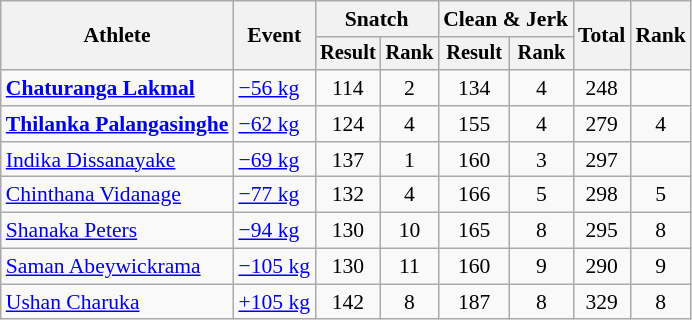<table class="wikitable" style="font-size:90%">
<tr>
<th rowspan=2>Athlete</th>
<th rowspan=2>Event</th>
<th colspan="2">Snatch</th>
<th colspan="2">Clean & Jerk</th>
<th rowspan="2">Total</th>
<th rowspan="2">Rank</th>
</tr>
<tr style="font-size:95%">
<th>Result</th>
<th>Rank</th>
<th>Result</th>
<th>Rank</th>
</tr>
<tr align=center>
<td align=left><strong><a href='#'>Chaturanga Lakmal</a></strong></td>
<td align=left><a href='#'>−56 kg</a></td>
<td>114</td>
<td>2</td>
<td>134</td>
<td>4</td>
<td>248</td>
<td></td>
</tr>
<tr align=center>
<td align=left><strong><a href='#'>Thilanka Palangasinghe</a></strong></td>
<td align=left><a href='#'>−62 kg</a></td>
<td>124</td>
<td>4</td>
<td>155</td>
<td>4</td>
<td>279</td>
<td>4</td>
</tr>
<tr align=center>
<td align=left><a href='#'>Indika Dissanayake</a></td>
<td align=left><a href='#'>−69 kg</a></td>
<td>137</td>
<td>1</td>
<td>160</td>
<td>3</td>
<td>297</td>
<td></td>
</tr>
<tr align=center>
<td align=left><a href='#'>Chinthana Vidanage</a></td>
<td align=left><a href='#'>−77 kg</a></td>
<td>132</td>
<td>4</td>
<td>166</td>
<td>5</td>
<td>298</td>
<td>5</td>
</tr>
<tr align=center>
<td align=left><a href='#'>Shanaka Peters</a></td>
<td align=left><a href='#'>−94 kg</a></td>
<td>130</td>
<td>10</td>
<td>165</td>
<td>8</td>
<td>295</td>
<td>8</td>
</tr>
<tr align=center>
<td align=left><a href='#'>Saman Abeywickrama</a></td>
<td align=left><a href='#'>−105 kg</a></td>
<td>130</td>
<td>11</td>
<td>160</td>
<td>9</td>
<td>290</td>
<td>9</td>
</tr>
<tr align=center>
<td align=left><a href='#'>Ushan Charuka</a></td>
<td align=left><a href='#'>+105 kg</a></td>
<td>142</td>
<td>8</td>
<td>187</td>
<td>8</td>
<td>329</td>
<td>8</td>
</tr>
</table>
